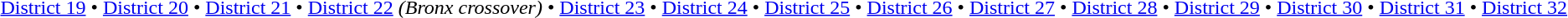<table id=toc class=toc summary=Contents>
<tr>
<td align=left><br><a href='#'>District 19</a> • <a href='#'>District 20</a> • <a href='#'>District 21</a> • <a href='#'>District 22</a> <em>(Bronx crossover)</em> • <a href='#'>District 23</a> • <a href='#'>District 24</a> • <a href='#'>District 25</a> • <a href='#'>District 26</a> • <a href='#'>District 27</a> • <a href='#'>District 28</a> • <a href='#'>District 29</a> • <a href='#'>District 30</a> • <a href='#'>District 31</a> • <a href='#'>District 32</a></td>
</tr>
</table>
